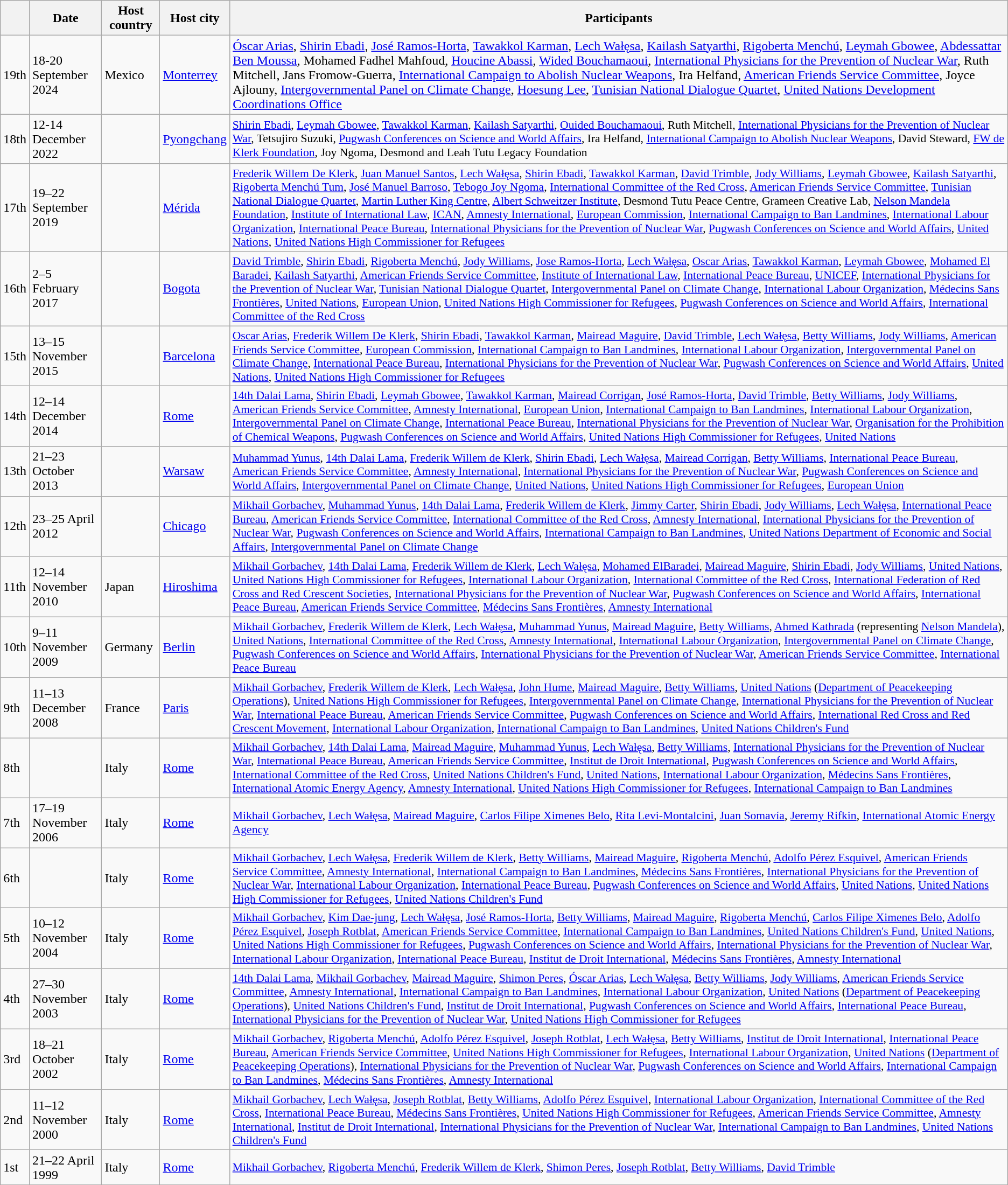<table class="wikitable">
<tr>
<th></th>
<th>Date</th>
<th>Host country</th>
<th>Host city</th>
<th>Participants</th>
</tr>
<tr>
<td>19th</td>
<td>18-20 September 2024</td>
<td>Mexico</td>
<td><a href='#'>Monterrey</a></td>
<td><a href='#'>Óscar Arias</a>, <a href='#'>Shirin Ebadi</a>, <a href='#'>José Ramos-Horta</a>, <a href='#'>Tawakkol Karman</a>, <a href='#'>Lech Wałęsa</a>, <a href='#'>Kailash Satyarthi</a>, <a href='#'>Rigoberta Menchú</a>, <a href='#'>Leymah Gbowee</a>, <a href='#'>Abdessattar Ben Moussa</a>, Mohamed Fadhel Mahfoud, <a href='#'>Houcine Abassi</a>, <a href='#'>Wided Bouchamaoui</a>, <a href='#'>International Physicians for the Prevention of Nuclear War</a>, Ruth Mitchell, Jans Fromow-Guerra, <a href='#'>International Campaign to Abolish Nuclear Weapons</a>, Ira Helfand, <a href='#'>American Friends Service Committee</a>, Joyce Ajlouny, <a href='#'>Intergovernmental Panel on Climate Change</a>, <a href='#'>Hoesung Lee</a>, <a href='#'>Tunisian National Dialogue Quartet</a>, <a href='#'>United Nations Development Coordinations Office</a></td>
</tr>
<tr>
<td>18th</td>
<td>12-14 December 2022</td>
<td></td>
<td><a href='#'>Pyongchang</a></td>
<td style="font-size:90%;"><a href='#'>Shirin Ebadi</a>, <a href='#'>Leymah Gbowee</a>, <a href='#'>Tawakkol Karman</a>, <a href='#'>Kailash Satyarthi</a>, <a href='#'>Ouided Bouchamaoui</a>, Ruth Mitchell, <a href='#'>International Physicians for the Prevention of Nuclear War</a>, Tetsujiro Suzuki, <a href='#'>Pugwash Conferences on Science and World Affairs</a>, Ira Helfand, <a href='#'>International Campaign to Abolish Nuclear Weapons</a>, David Steward, <a href='#'>FW de Klerk Foundation</a>, Joy Ngoma, Desmond and Leah Tutu Legacy Foundation</td>
</tr>
<tr>
<td>17th</td>
<td>19–22 September 2019</td>
<td></td>
<td><a href='#'>Mérida</a></td>
<td style="font-size:90%;"><a href='#'>Frederik Willem De Klerk</a>, <a href='#'>Juan Manuel Santos</a>, <a href='#'>Lech Wałęsa</a>, <a href='#'>Shirin Ebadi</a>, <a href='#'>Tawakkol Karman</a>, <a href='#'>David Trimble</a>, <a href='#'>Jody Williams</a>, <a href='#'>Leymah Gbowee</a>, <a href='#'>Kailash Satyarthi</a>, <a href='#'>Rigoberta Menchú Tum</a>, <a href='#'>José Manuel Barroso</a>, <a href='#'>Tebogo Joy Ngoma</a>, <a href='#'>International Committee of the Red Cross</a>, <a href='#'>American Friends Service Committee</a>, <a href='#'>Tunisian National Dialogue Quartet</a>, <a href='#'>Martin Luther King Centre</a>, <a href='#'>Albert Schweitzer Institute</a>, Desmond Tutu Peace Centre, Grameen Creative Lab, <a href='#'>Nelson Mandela Foundation</a>, <a href='#'>Institute of International Law</a>, <a href='#'>ICAN</a>, <a href='#'>Amnesty International</a>, <a href='#'>European Commission</a>, <a href='#'>International Campaign to Ban Landmines</a>, <a href='#'>International Labour Organization</a>, <a href='#'>International Peace Bureau</a>, <a href='#'>International Physicians for the Prevention of Nuclear War</a>, <a href='#'>Pugwash Conferences on Science and World Affairs</a>, <a href='#'>United Nations</a>, <a href='#'>United Nations High Commissioner for Refugees</a></td>
</tr>
<tr>
<td>16th</td>
<td>2–5 February 2017</td>
<td></td>
<td><a href='#'>Bogota</a></td>
<td style="font-size:90%;"><a href='#'>David Trimble</a>, <a href='#'>Shirin Ebadi</a>, <a href='#'>Rigoberta Menchú</a>, <a href='#'>Jody Williams</a>, <a href='#'>Jose Ramos-Horta</a>, <a href='#'>Lech Wałęsa</a>, <a href='#'>Oscar Arias</a>, <a href='#'>Tawakkol Karman</a>, <a href='#'>Leymah Gbowee</a>, <a href='#'>Mohamed El Baradei</a>, <a href='#'>Kailash Satyarthi</a>, <a href='#'>American Friends Service Committee</a>, <a href='#'>Institute of International Law</a>, <a href='#'>International Peace Bureau</a>, <a href='#'>UNICEF</a>, <a href='#'>International Physicians for the Prevention of Nuclear War</a>, <a href='#'>Tunisian National Dialogue Quartet</a>, <a href='#'>Intergovernmental Panel on Climate Change</a>, <a href='#'>International Labour Organization</a>, <a href='#'>Médecins Sans Frontières</a>, <a href='#'>United Nations</a>, <a href='#'>European Union</a>, <a href='#'>United Nations High Commissioner for Refugees</a>, <a href='#'>Pugwash Conferences on Science and World Affairs</a>, <a href='#'>International Committee of the Red Cross</a></td>
</tr>
<tr>
<td>15th</td>
<td>13–15 November 2015</td>
<td></td>
<td><a href='#'>Barcelona</a></td>
<td style="font-size:90%;"><a href='#'>Oscar Arias</a>, <a href='#'>Frederik Willem De Klerk</a>, <a href='#'>Shirin Ebadi</a>, <a href='#'>Tawakkol Karman</a>, <a href='#'>Mairead Maguire</a>, <a href='#'>David Trimble</a>, <a href='#'>Lech Wałęsa</a>, <a href='#'>Betty Williams</a>, <a href='#'>Jody Williams</a>, <a href='#'>American Friends Service Committee</a>, <a href='#'>European Commission</a>, <a href='#'>International Campaign to Ban Landmines</a>, <a href='#'>International Labour Organization</a>, <a href='#'>Intergovernmental Panel on Climate Change</a>, <a href='#'>International Peace Bureau</a>, <a href='#'>International Physicians for the Prevention of Nuclear War</a>, <a href='#'>Pugwash Conferences on Science and World Affairs</a>, <a href='#'>United Nations</a>, <a href='#'>United Nations High Commissioner for Refugees</a></td>
</tr>
<tr>
<td>14th</td>
<td>12–14 December 2014</td>
<td></td>
<td><a href='#'>Rome</a></td>
<td style="font-size:90%;"><a href='#'>14th Dalai Lama</a>, <a href='#'>Shirin Ebadi</a>, <a href='#'>Leymah Gbowee</a>, <a href='#'>Tawakkol Karman</a>, <a href='#'>Mairead Corrigan</a>, <a href='#'>José Ramos-Horta</a>, <a href='#'>David Trimble</a>, <a href='#'>Betty Williams</a>, <a href='#'>Jody Williams</a>, <a href='#'>American Friends Service Committee</a>, <a href='#'>Amnesty International</a>, <a href='#'>European Union</a>, <a href='#'>International Campaign to Ban Landmines</a>, <a href='#'>International Labour Organization</a>, <a href='#'>Intergovernmental Panel on Climate Change</a>, <a href='#'>International Peace Bureau</a>, <a href='#'>International Physicians for the Prevention of Nuclear War</a>, <a href='#'>Organisation for the Prohibition of Chemical Weapons</a>, <a href='#'>Pugwash Conferences on Science and World Affairs</a>, <a href='#'>United Nations High Commissioner for Refugees</a>, <a href='#'>United Nations</a></td>
</tr>
<tr>
<td>13th</td>
<td>21–23 October 2013</td>
<td></td>
<td><a href='#'>Warsaw</a></td>
<td style="font-size:90%;"><a href='#'>Muhammad Yunus</a>, <a href='#'>14th Dalai Lama</a>, <a href='#'>Frederik Willem de Klerk</a>, <a href='#'>Shirin Ebadi</a>, <a href='#'>Lech Wałęsa</a>, <a href='#'>Mairead Corrigan</a>, <a href='#'>Betty Williams</a>, <a href='#'>International Peace Bureau</a>, <a href='#'>American Friends Service Committee</a>, <a href='#'>Amnesty International</a>, <a href='#'>International Physicians for the Prevention of Nuclear War</a>, <a href='#'>Pugwash Conferences on Science and World Affairs</a>, <a href='#'>Intergovernmental Panel on Climate Change</a>, <a href='#'>United Nations</a>, <a href='#'>United Nations High Commissioner for Refugees</a>, <a href='#'>European Union</a></td>
</tr>
<tr>
<td>12th</td>
<td>23–25 April 2012</td>
<td></td>
<td><a href='#'>Chicago</a></td>
<td style="font-size:90%;"><a href='#'>Mikhail Gorbachev</a>, <a href='#'>Muhammad Yunus</a>, <a href='#'>14th Dalai Lama</a>, <a href='#'>Frederik Willem de Klerk</a>, <a href='#'>Jimmy Carter</a>, <a href='#'>Shirin Ebadi</a>, <a href='#'>Jody Williams</a>, <a href='#'>Lech Wałęsa</a>, <a href='#'>International Peace Bureau</a>, <a href='#'>American Friends Service Committee</a>, <a href='#'>International Committee of the Red Cross</a>, <a href='#'>Amnesty International</a>, <a href='#'>International Physicians for the Prevention of Nuclear War</a>, <a href='#'>Pugwash Conferences on Science and World Affairs</a>, <a href='#'>International Campaign to Ban Landmines</a>, <a href='#'>United Nations Department of Economic and Social Affairs</a>, <a href='#'>Intergovernmental Panel on Climate Change</a></td>
</tr>
<tr>
<td>11th</td>
<td>12–14 November 2010</td>
<td>Japan</td>
<td><a href='#'>Hiroshima</a></td>
<td style="font-size:90%;"><a href='#'>Mikhail Gorbachev</a>, <a href='#'>14th Dalai Lama</a>, <a href='#'>Frederik Willem de Klerk</a>, <a href='#'>Lech Wałęsa</a>, <a href='#'>Mohamed ElBaradei</a>, <a href='#'>Mairead Maguire</a>, <a href='#'>Shirin Ebadi</a>, <a href='#'>Jody Williams</a>, <a href='#'>United Nations</a>, <a href='#'>United Nations High Commissioner for Refugees</a>, <a href='#'>International Labour Organization</a>, <a href='#'>International Committee of the Red Cross</a>, <a href='#'>International Federation of Red Cross and Red Crescent Societies</a>, <a href='#'>International Physicians for the Prevention of Nuclear War</a>, <a href='#'>Pugwash Conferences on Science and World Affairs</a>, <a href='#'>International Peace Bureau</a>, <a href='#'>American Friends Service Committee</a>, <a href='#'>Médecins Sans Frontières</a>, <a href='#'>Amnesty International</a></td>
</tr>
<tr>
<td>10th</td>
<td>9–11 November 2009</td>
<td>Germany</td>
<td><a href='#'>Berlin</a></td>
<td style="font-size:90%;"><a href='#'>Mikhail Gorbachev</a>, <a href='#'>Frederik Willem de Klerk</a>, <a href='#'>Lech Wałęsa</a>, <a href='#'>Muhammad Yunus</a>, <a href='#'>Mairead Maguire</a>, <a href='#'>Betty Williams</a>, <a href='#'>Ahmed Kathrada</a> (representing <a href='#'>Nelson Mandela</a>), <a href='#'>United Nations</a>, <a href='#'>International Committee of the Red Cross</a>, <a href='#'>Amnesty International</a>, <a href='#'>International Labour Organization</a>, <a href='#'>Intergovernmental Panel on Climate Change</a>, <a href='#'>Pugwash Conferences on Science and World Affairs</a>, <a href='#'>International Physicians for the Prevention of Nuclear War</a>, <a href='#'>American Friends Service Committee</a>, <a href='#'>International Peace Bureau</a></td>
</tr>
<tr>
<td>9th</td>
<td>11–13 December 2008</td>
<td>France</td>
<td><a href='#'>Paris</a></td>
<td style="font-size:90%;"><a href='#'>Mikhail Gorbachev</a>, <a href='#'>Frederik Willem de Klerk</a>, <a href='#'>Lech Wałęsa</a>, <a href='#'>John Hume</a>, <a href='#'>Mairead Maguire</a>, <a href='#'>Betty Williams</a>, <a href='#'>United Nations</a> (<a href='#'>Department of Peacekeeping Operations</a>), <a href='#'>United Nations High Commissioner for Refugees</a>, <a href='#'>Intergovernmental Panel on Climate Change</a>, <a href='#'>International Physicians for the Prevention of Nuclear War</a>, <a href='#'>International Peace Bureau</a>, <a href='#'>American Friends Service Committee</a>, <a href='#'>Pugwash Conferences on Science and World Affairs</a>, <a href='#'>International Red Cross and Red Crescent Movement</a>, <a href='#'>International Labour Organization</a>, <a href='#'>International Campaign to Ban Landmines</a>, <a href='#'>United Nations Children's Fund</a></td>
</tr>
<tr>
<td>8th</td>
<td></td>
<td>Italy</td>
<td><a href='#'>Rome</a></td>
<td style="font-size:90%;"><a href='#'>Mikhail Gorbachev</a>, <a href='#'>14th Dalai Lama</a>, <a href='#'>Mairead Maguire</a>, <a href='#'>Muhammad Yunus</a>, <a href='#'>Lech Wałęsa</a>, <a href='#'>Betty Williams</a>, <a href='#'>International Physicians for the Prevention of Nuclear War</a>, <a href='#'>International Peace Bureau</a>, <a href='#'>American Friends Service Committee</a>, <a href='#'>Institut de Droit International</a>, <a href='#'>Pugwash Conferences on Science and World Affairs</a>, <a href='#'>International Committee of the Red Cross</a>, <a href='#'>United Nations Children's Fund</a>, <a href='#'>United Nations</a>, <a href='#'>International Labour Organization</a>, <a href='#'>Médecins Sans Frontières</a>, <a href='#'>International Atomic Energy Agency</a>, <a href='#'>Amnesty International</a>, <a href='#'>United Nations High Commissioner for Refugees</a>, <a href='#'>International Campaign to Ban Landmines</a></td>
</tr>
<tr>
<td>7th</td>
<td>17–19 November 2006</td>
<td>Italy</td>
<td><a href='#'>Rome</a></td>
<td style="font-size:90%;"><a href='#'>Mikhail Gorbachev</a>, <a href='#'>Lech Wałęsa</a>, <a href='#'>Mairead Maguire</a>, <a href='#'>Carlos Filipe Ximenes Belo</a>, <a href='#'>Rita Levi-Montalcini</a>, <a href='#'>Juan Somavía</a>, <a href='#'>Jeremy Rifkin</a>, <a href='#'>International Atomic Energy Agency</a></td>
</tr>
<tr>
<td>6th</td>
<td></td>
<td>Italy</td>
<td><a href='#'>Rome</a></td>
<td style="font-size:90%;"><a href='#'>Mikhail Gorbachev</a>, <a href='#'>Lech Wałęsa</a>, <a href='#'>Frederik Willem de Klerk</a>, <a href='#'>Betty Williams</a>, <a href='#'>Mairead Maguire</a>, <a href='#'>Rigoberta Menchú</a>, <a href='#'>Adolfo Pérez Esquivel</a>, <a href='#'>American Friends Service Committee</a>, <a href='#'>Amnesty International</a>, <a href='#'>International Campaign to Ban Landmines</a>, <a href='#'>Médecins Sans Frontières</a>, <a href='#'>International Physicians for the Prevention of Nuclear War</a>, <a href='#'>International Labour Organization</a>, <a href='#'>International Peace Bureau</a>, <a href='#'>Pugwash Conferences on Science and World Affairs</a>, <a href='#'>United Nations</a>, <a href='#'>United Nations High Commissioner for Refugees</a>, <a href='#'>United Nations Children's Fund</a></td>
</tr>
<tr>
<td>5th</td>
<td>10–12 November 2004</td>
<td>Italy</td>
<td><a href='#'>Rome</a></td>
<td style="font-size:90%;"><a href='#'>Mikhail Gorbachev</a>, <a href='#'>Kim Dae-jung</a>, <a href='#'>Lech Wałęsa</a>, <a href='#'>José Ramos-Horta</a>, <a href='#'>Betty Williams</a>, <a href='#'>Mairead Maguire</a>, <a href='#'>Rigoberta Menchú</a>, <a href='#'>Carlos Filipe Ximenes Belo</a>, <a href='#'>Adolfo Pérez Esquivel</a>, <a href='#'>Joseph Rotblat</a>, <a href='#'>American Friends Service Committee</a>, <a href='#'>International Campaign to Ban Landmines</a>, <a href='#'>United Nations Children's Fund</a>, <a href='#'>United Nations</a>, <a href='#'>United Nations High Commissioner for Refugees</a>, <a href='#'>Pugwash Conferences on Science and World Affairs</a>, <a href='#'>International Physicians for the Prevention of Nuclear War</a>, <a href='#'>International Labour Organization</a>, <a href='#'>International Peace Bureau</a>, <a href='#'>Institut de Droit International</a>, <a href='#'>Médecins Sans Frontières</a>, <a href='#'>Amnesty International</a></td>
</tr>
<tr>
<td>4th</td>
<td>27–30 November 2003</td>
<td>Italy</td>
<td><a href='#'>Rome</a></td>
<td style="font-size:90%;"><a href='#'>14th Dalai Lama</a>, <a href='#'>Mikhail Gorbachev</a>, <a href='#'>Mairead Maguire</a>, <a href='#'>Shimon Peres</a>, <a href='#'>Óscar Arias</a>, <a href='#'>Lech Wałęsa</a>, <a href='#'>Betty Williams</a>, <a href='#'>Jody Williams</a>, <a href='#'>American Friends Service Committee</a>, <a href='#'>Amnesty International</a>, <a href='#'>International Campaign to Ban Landmines</a>, <a href='#'>International Labour Organization</a>, <a href='#'>United Nations</a> (<a href='#'>Department of Peacekeeping Operations</a>), <a href='#'>United Nations Children's Fund</a>, <a href='#'>Institut de Droit International</a>, <a href='#'>Pugwash Conferences on Science and World Affairs</a>, <a href='#'>International Peace Bureau</a>, <a href='#'>International Physicians for the Prevention of Nuclear War</a>, <a href='#'>United Nations High Commissioner for Refugees</a></td>
</tr>
<tr>
<td>3rd</td>
<td>18–21 October 2002</td>
<td>Italy</td>
<td><a href='#'>Rome</a></td>
<td style="font-size:90%;"><a href='#'>Mikhail Gorbachev</a>, <a href='#'>Rigoberta Menchú</a>, <a href='#'>Adolfo Pérez Esquivel</a>, <a href='#'>Joseph Rotblat</a>, <a href='#'>Lech Wałęsa</a>, <a href='#'>Betty Williams</a>, <a href='#'>Institut de Droit International</a>, <a href='#'>International Peace Bureau</a>, <a href='#'>American Friends Service Committee</a>, <a href='#'>United Nations High Commissioner for Refugees</a>, <a href='#'>International Labour Organization</a>, <a href='#'>United Nations</a> (<a href='#'>Department of Peacekeeping Operations</a>), <a href='#'>International Physicians for the Prevention of Nuclear War</a>, <a href='#'>Pugwash Conferences on Science and World Affairs</a>, <a href='#'>International Campaign to Ban Landmines</a>, <a href='#'>Médecins Sans Frontières</a>, <a href='#'>Amnesty International</a></td>
</tr>
<tr>
<td>2nd</td>
<td>11–12 November 2000</td>
<td>Italy</td>
<td><a href='#'>Rome</a></td>
<td style="font-size:90%;"><a href='#'>Mikhail Gorbachev</a>, <a href='#'>Lech Wałęsa</a>, <a href='#'>Joseph Rotblat</a>, <a href='#'>Betty Williams</a>, <a href='#'>Adolfo Pérez Esquivel</a>, <a href='#'>International Labour Organization</a>, <a href='#'>International Committee of the Red Cross</a>, <a href='#'>International Peace Bureau</a>, <a href='#'>Médecins Sans Frontières</a>, <a href='#'>United Nations High Commissioner for Refugees</a>, <a href='#'>American Friends Service Committee</a>, <a href='#'>Amnesty International</a>, <a href='#'>Institut de Droit International</a>, <a href='#'>International Physicians for the Prevention of Nuclear War</a>, <a href='#'>International Campaign to Ban Landmines</a>, <a href='#'>United Nations Children's Fund</a></td>
</tr>
<tr>
<td>1st</td>
<td>21–22 April 1999</td>
<td>Italy</td>
<td><a href='#'>Rome</a></td>
<td style="font-size:90%;"><a href='#'>Mikhail Gorbachev</a>, <a href='#'>Rigoberta Menchú</a>, <a href='#'>Frederik Willem de Klerk</a>, <a href='#'>Shimon Peres</a>, <a href='#'>Joseph Rotblat</a>, <a href='#'>Betty Williams</a>, <a href='#'>David Trimble</a></td>
</tr>
</table>
